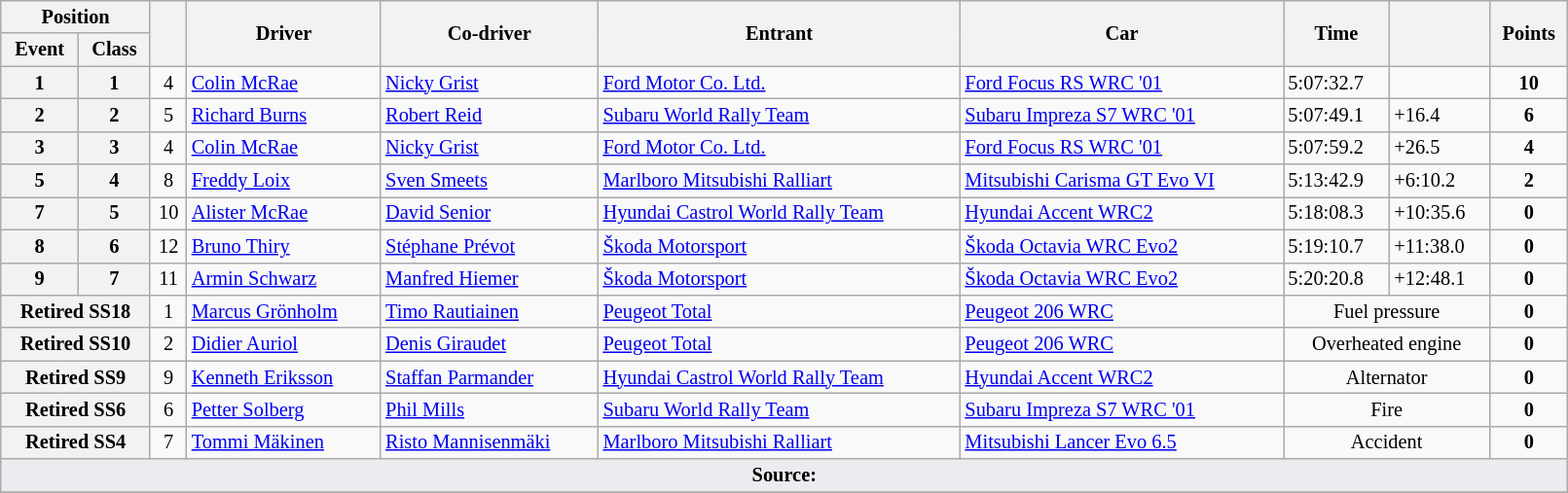<table class="wikitable" width=85% style="font-size: 85%;">
<tr>
<th colspan="2">Position</th>
<th rowspan="2"></th>
<th rowspan="2">Driver</th>
<th rowspan="2">Co-driver</th>
<th rowspan="2">Entrant</th>
<th rowspan="2">Car</th>
<th rowspan="2">Time</th>
<th rowspan="2"></th>
<th rowspan="2">Points</th>
</tr>
<tr>
<th>Event</th>
<th>Class</th>
</tr>
<tr>
<th>1</th>
<th>1</th>
<td align="center">4</td>
<td> <a href='#'>Colin McRae</a></td>
<td> <a href='#'>Nicky Grist</a></td>
<td> <a href='#'>Ford Motor Co. Ltd.</a></td>
<td><a href='#'>Ford Focus RS WRC '01</a></td>
<td>5:07:32.7</td>
<td></td>
<td align="center"><strong>10</strong></td>
</tr>
<tr>
<th>2</th>
<th>2</th>
<td align="center">5</td>
<td> <a href='#'>Richard Burns</a></td>
<td> <a href='#'>Robert Reid</a></td>
<td> <a href='#'>Subaru World Rally Team</a></td>
<td><a href='#'>Subaru Impreza S7 WRC '01</a></td>
<td>5:07:49.1</td>
<td>+16.4</td>
<td align="center"><strong>6</strong></td>
</tr>
<tr>
<th>3</th>
<th>3</th>
<td align="center">4</td>
<td> <a href='#'>Colin McRae</a></td>
<td> <a href='#'>Nicky Grist</a></td>
<td> <a href='#'>Ford Motor Co. Ltd.</a></td>
<td><a href='#'>Ford Focus RS WRC '01</a></td>
<td>5:07:59.2</td>
<td>+26.5</td>
<td align="center"><strong>4</strong></td>
</tr>
<tr>
<th>5</th>
<th>4</th>
<td align="center">8</td>
<td> <a href='#'>Freddy Loix</a></td>
<td> <a href='#'>Sven Smeets</a></td>
<td> <a href='#'>Marlboro Mitsubishi Ralliart</a></td>
<td><a href='#'>Mitsubishi Carisma GT Evo VI</a></td>
<td>5:13:42.9</td>
<td>+6:10.2</td>
<td align="center"><strong>2</strong></td>
</tr>
<tr>
<th>7</th>
<th>5</th>
<td align="center">10</td>
<td> <a href='#'>Alister McRae</a></td>
<td> <a href='#'>David Senior</a></td>
<td> <a href='#'>Hyundai Castrol World Rally Team</a></td>
<td><a href='#'>Hyundai Accent WRC2</a></td>
<td>5:18:08.3</td>
<td>+10:35.6</td>
<td align="center"><strong>0</strong></td>
</tr>
<tr>
<th>8</th>
<th>6</th>
<td align="center">12</td>
<td> <a href='#'>Bruno Thiry</a></td>
<td> <a href='#'>Stéphane Prévot</a></td>
<td> <a href='#'>Škoda Motorsport</a></td>
<td><a href='#'>Škoda Octavia WRC Evo2</a></td>
<td>5:19:10.7</td>
<td>+11:38.0</td>
<td align="center"><strong>0</strong></td>
</tr>
<tr>
<th>9</th>
<th>7</th>
<td align="center">11</td>
<td> <a href='#'>Armin Schwarz</a></td>
<td> <a href='#'>Manfred Hiemer</a></td>
<td> <a href='#'>Škoda Motorsport</a></td>
<td><a href='#'>Škoda Octavia WRC Evo2</a></td>
<td>5:20:20.8</td>
<td>+12:48.1</td>
<td align="center"><strong>0</strong></td>
</tr>
<tr>
<th colspan="2">Retired SS18</th>
<td align="center">1</td>
<td> <a href='#'>Marcus Grönholm</a></td>
<td> <a href='#'>Timo Rautiainen</a></td>
<td> <a href='#'>Peugeot Total</a></td>
<td><a href='#'>Peugeot 206 WRC</a></td>
<td align="center" colspan="2">Fuel pressure</td>
<td align="center"><strong>0</strong></td>
</tr>
<tr>
<th colspan="2">Retired SS10</th>
<td align="center">2</td>
<td> <a href='#'>Didier Auriol</a></td>
<td> <a href='#'>Denis Giraudet</a></td>
<td> <a href='#'>Peugeot Total</a></td>
<td><a href='#'>Peugeot 206 WRC</a></td>
<td align="center" colspan="2">Overheated engine</td>
<td align="center"><strong>0</strong></td>
</tr>
<tr>
<th colspan="2">Retired SS9</th>
<td align="center">9</td>
<td> <a href='#'>Kenneth Eriksson</a></td>
<td> <a href='#'>Staffan Parmander</a></td>
<td> <a href='#'>Hyundai Castrol World Rally Team</a></td>
<td><a href='#'>Hyundai Accent WRC2</a></td>
<td align="center" colspan="2">Alternator</td>
<td align="center"><strong>0</strong></td>
</tr>
<tr>
<th colspan="2">Retired SS6</th>
<td align="center">6</td>
<td> <a href='#'>Petter Solberg</a></td>
<td> <a href='#'>Phil Mills</a></td>
<td> <a href='#'>Subaru World Rally Team</a></td>
<td><a href='#'>Subaru Impreza S7 WRC '01</a></td>
<td align="center" colspan="2">Fire</td>
<td align="center"><strong>0</strong></td>
</tr>
<tr>
<th colspan="2">Retired SS4</th>
<td align="center">7</td>
<td> <a href='#'>Tommi Mäkinen</a></td>
<td> <a href='#'>Risto Mannisenmäki</a></td>
<td> <a href='#'>Marlboro Mitsubishi Ralliart</a></td>
<td><a href='#'>Mitsubishi Lancer Evo 6.5</a></td>
<td align="center" colspan="2">Accident</td>
<td align="center"><strong>0</strong></td>
</tr>
<tr>
<td style="background-color:#EAECF0; text-align:center" colspan="10"><strong>Source:</strong></td>
</tr>
<tr>
</tr>
</table>
